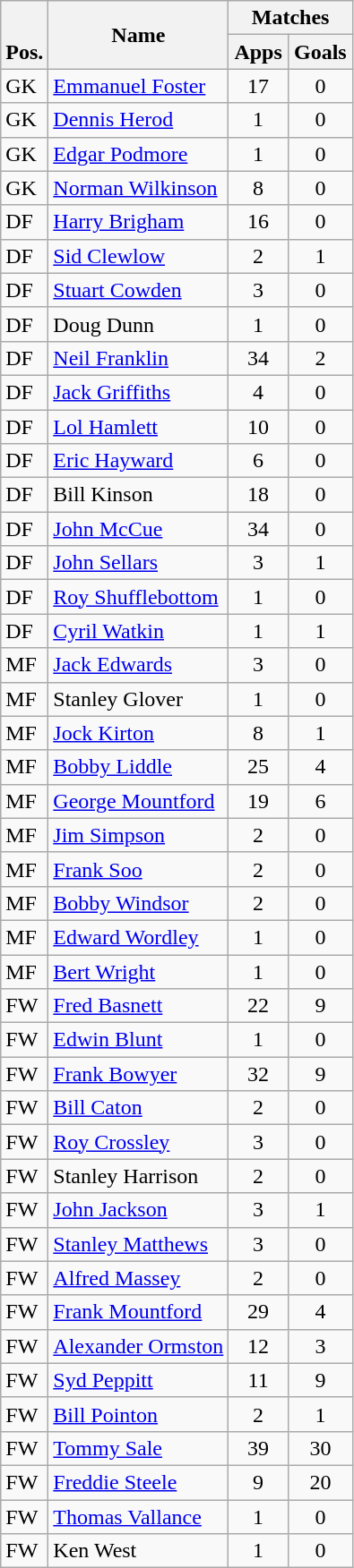<table class="wikitable" style="text-align:center">
<tr>
<th rowspan="2" valign="bottom">Pos.</th>
<th rowspan="2">Name</th>
<th colspan="2" width="85">Matches</th>
</tr>
<tr>
<th>Apps</th>
<th>Goals</th>
</tr>
<tr>
<td align="left">GK</td>
<td align="left"> <a href='#'>Emmanuel Foster</a></td>
<td>17</td>
<td>0</td>
</tr>
<tr>
<td align="left">GK</td>
<td align="left"> <a href='#'>Dennis Herod</a></td>
<td>1</td>
<td>0</td>
</tr>
<tr>
<td align="left">GK</td>
<td align="left"> <a href='#'>Edgar Podmore</a></td>
<td>1</td>
<td>0</td>
</tr>
<tr>
<td align="left">GK</td>
<td align="left"> <a href='#'>Norman Wilkinson</a></td>
<td>8</td>
<td>0</td>
</tr>
<tr>
<td align="left">DF</td>
<td align="left"> <a href='#'>Harry Brigham</a></td>
<td>16</td>
<td>0</td>
</tr>
<tr>
<td align="left">DF</td>
<td align="left"> <a href='#'>Sid Clewlow</a></td>
<td>2</td>
<td>1</td>
</tr>
<tr>
<td align="left">DF</td>
<td align="left"> <a href='#'>Stuart Cowden</a></td>
<td>3</td>
<td>0</td>
</tr>
<tr>
<td align="left">DF</td>
<td align="left"> Doug Dunn</td>
<td>1</td>
<td>0</td>
</tr>
<tr>
<td align="left">DF</td>
<td align="left"> <a href='#'>Neil Franklin</a></td>
<td>34</td>
<td>2</td>
</tr>
<tr>
<td align="left">DF</td>
<td align="left"> <a href='#'>Jack Griffiths</a></td>
<td>4</td>
<td>0</td>
</tr>
<tr>
<td align="left">DF</td>
<td align="left"> <a href='#'>Lol Hamlett</a></td>
<td>10</td>
<td>0</td>
</tr>
<tr>
<td align="left">DF</td>
<td align="left"> <a href='#'>Eric Hayward</a></td>
<td>6</td>
<td>0</td>
</tr>
<tr>
<td align="left">DF</td>
<td align="left"> Bill Kinson</td>
<td>18</td>
<td>0</td>
</tr>
<tr>
<td align="left">DF</td>
<td align="left"> <a href='#'>John McCue</a></td>
<td>34</td>
<td>0</td>
</tr>
<tr>
<td align="left">DF</td>
<td align="left"> <a href='#'>John Sellars</a></td>
<td>3</td>
<td>1</td>
</tr>
<tr>
<td align="left">DF</td>
<td align="left"> <a href='#'>Roy Shufflebottom</a></td>
<td>1</td>
<td>0</td>
</tr>
<tr>
<td align="left">DF</td>
<td align="left"> <a href='#'>Cyril Watkin</a></td>
<td>1</td>
<td>1</td>
</tr>
<tr>
<td align="left">MF</td>
<td align="left"> <a href='#'>Jack Edwards</a></td>
<td>3</td>
<td>0</td>
</tr>
<tr>
<td align="left">MF</td>
<td align="left"> Stanley Glover</td>
<td>1</td>
<td>0</td>
</tr>
<tr>
<td align="left">MF</td>
<td align="left"> <a href='#'>Jock Kirton</a></td>
<td>8</td>
<td>1</td>
</tr>
<tr>
<td align="left">MF</td>
<td align="left"> <a href='#'>Bobby Liddle</a></td>
<td>25</td>
<td>4</td>
</tr>
<tr>
<td align="left">MF</td>
<td align="left"> <a href='#'>George Mountford</a></td>
<td>19</td>
<td>6</td>
</tr>
<tr>
<td align="left">MF</td>
<td align="left"> <a href='#'>Jim Simpson</a></td>
<td>2</td>
<td>0</td>
</tr>
<tr>
<td align="left">MF</td>
<td align="left"> <a href='#'>Frank Soo</a></td>
<td>2</td>
<td>0</td>
</tr>
<tr>
<td align="left">MF</td>
<td align="left"> <a href='#'>Bobby Windsor</a></td>
<td>2</td>
<td>0</td>
</tr>
<tr>
<td align="left">MF</td>
<td align="left"> <a href='#'>Edward Wordley</a></td>
<td>1</td>
<td>0</td>
</tr>
<tr>
<td align="left">MF</td>
<td align="left"> <a href='#'>Bert Wright</a></td>
<td>1</td>
<td>0</td>
</tr>
<tr>
<td align="left">FW</td>
<td align="left"> <a href='#'>Fred Basnett</a></td>
<td>22</td>
<td>9</td>
</tr>
<tr>
<td align="left">FW</td>
<td align="left"> <a href='#'>Edwin Blunt</a></td>
<td>1</td>
<td>0</td>
</tr>
<tr>
<td align="left">FW</td>
<td align="left"> <a href='#'>Frank Bowyer</a></td>
<td>32</td>
<td>9</td>
</tr>
<tr>
<td align="left">FW</td>
<td align="left"> <a href='#'>Bill Caton</a></td>
<td>2</td>
<td>0</td>
</tr>
<tr>
<td align="left">FW</td>
<td align="left"> <a href='#'>Roy Crossley</a></td>
<td>3</td>
<td>0</td>
</tr>
<tr>
<td align="left">FW</td>
<td align="left"> Stanley Harrison</td>
<td>2</td>
<td>0</td>
</tr>
<tr>
<td align="left">FW</td>
<td align="left"> <a href='#'>John Jackson</a></td>
<td>3</td>
<td>1</td>
</tr>
<tr>
<td align="left">FW</td>
<td align="left"> <a href='#'>Stanley Matthews</a></td>
<td>3</td>
<td>0</td>
</tr>
<tr>
<td align="left">FW</td>
<td align="left"> <a href='#'>Alfred Massey</a></td>
<td>2</td>
<td>0</td>
</tr>
<tr>
<td align="left">FW</td>
<td align="left"> <a href='#'>Frank Mountford</a></td>
<td>29</td>
<td>4</td>
</tr>
<tr>
<td align="left">FW</td>
<td align="left"> <a href='#'>Alexander Ormston</a></td>
<td>12</td>
<td>3</td>
</tr>
<tr>
<td align="left">FW</td>
<td align="left"> <a href='#'>Syd Peppitt</a></td>
<td>11</td>
<td>9</td>
</tr>
<tr>
<td align="left">FW</td>
<td align="left"> <a href='#'>Bill Pointon</a></td>
<td>2</td>
<td>1</td>
</tr>
<tr>
<td align="left">FW</td>
<td align="left"> <a href='#'>Tommy Sale</a></td>
<td>39</td>
<td>30</td>
</tr>
<tr>
<td align="left">FW</td>
<td align="left"> <a href='#'>Freddie Steele</a></td>
<td>9</td>
<td>20</td>
</tr>
<tr>
<td align="left">FW</td>
<td align="left"> <a href='#'>Thomas Vallance</a></td>
<td>1</td>
<td>0</td>
</tr>
<tr>
<td align="left">FW</td>
<td align="left"> Ken West</td>
<td>1</td>
<td>0</td>
</tr>
</table>
